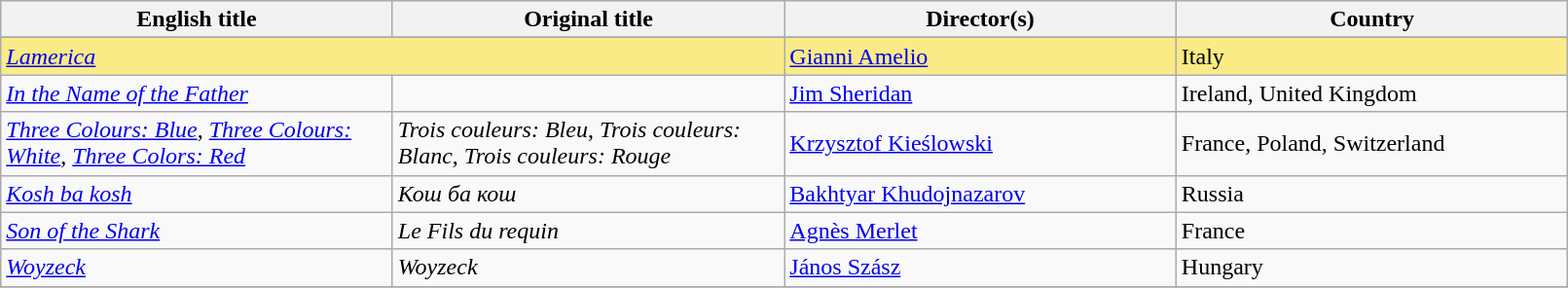<table class="sortable wikitable" width="85%" cellpadding="5">
<tr>
<th width="20%">English title</th>
<th width="20%">Original title</th>
<th width="20%">Director(s)</th>
<th width="20%">Country</th>
</tr>
<tr>
</tr>
<tr style="background:#FAEB86">
<td colspan=2><em><a href='#'>Lamerica</a></em></td>
<td><a href='#'>Gianni Amelio</a></td>
<td>Italy</td>
</tr>
<tr>
<td><em><a href='#'>In the Name of the Father</a></em></td>
<td></td>
<td><a href='#'>Jim Sheridan</a></td>
<td>Ireland, United Kingdom</td>
</tr>
<tr>
<td><em><a href='#'>Three Colours: Blue</a></em>, <em><a href='#'>Three Colours: White</a></em>, <em><a href='#'>Three Colors: Red</a></em></td>
<td><em>Trois couleurs: Bleu</em>, <em>Trois couleurs: Blanc</em>, <em>Trois couleurs: Rouge</em></td>
<td><a href='#'>Krzysztof Kieślowski</a></td>
<td>France, Poland, Switzerland</td>
</tr>
<tr>
<td><em><a href='#'>Kosh ba kosh</a></em></td>
<td><em>Кош ба кош</em></td>
<td><a href='#'>Bakhtyar Khudojnazarov</a></td>
<td>Russia</td>
</tr>
<tr>
<td><em><a href='#'>Son of the Shark</a></em></td>
<td><em>Le Fils du requin</em></td>
<td><a href='#'>Agnès Merlet</a></td>
<td>France</td>
</tr>
<tr>
<td><em><a href='#'>Woyzeck</a></em></td>
<td><em>Woyzeck</em></td>
<td><a href='#'>János Szász</a></td>
<td>Hungary</td>
</tr>
<tr>
</tr>
</table>
